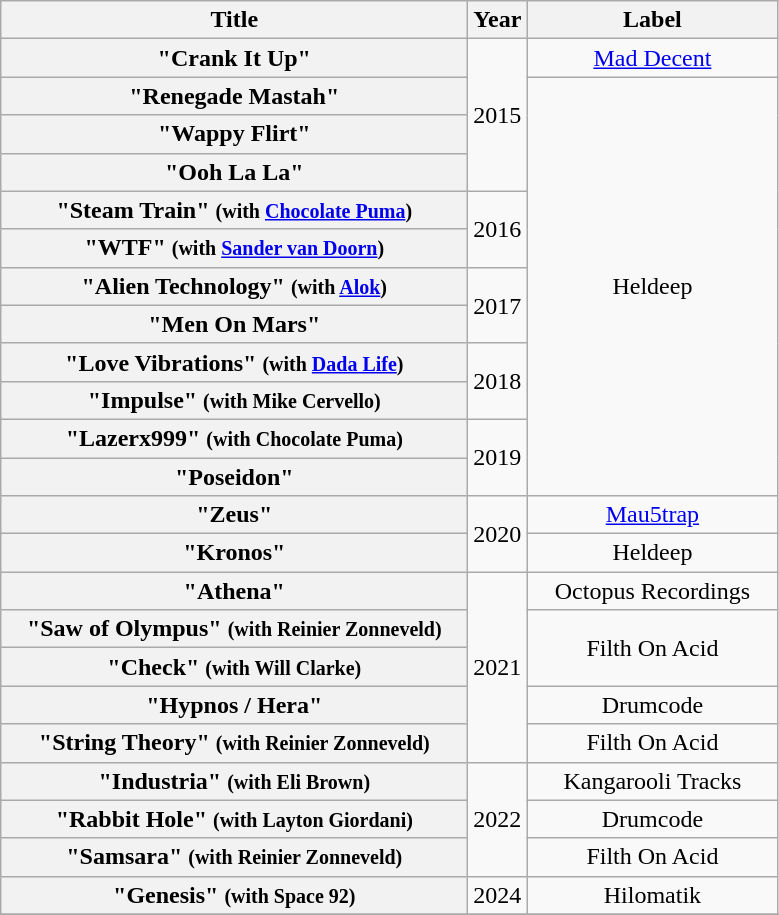<table class="wikitable plainrowheaders" style="text-align:center;" border="1">
<tr>
<th scope="col" rowspan="1" style="width:19em;">Title</th>
<th scope="col" rowspan="1" style="width:2em;">Year</th>
<th scope="col" rowspan="1" style="width:10em;">Label</th>
</tr>
<tr>
<th scope="row">"Crank It Up"</th>
<td rowspan="4">2015</td>
<td><a href='#'>Mad Decent</a></td>
</tr>
<tr>
<th scope="row">"Renegade Mastah"</th>
<td rowspan="11">Heldeep</td>
</tr>
<tr>
<th scope="row">"Wappy Flirt"</th>
</tr>
<tr>
<th scope="row">"Ooh La La"</th>
</tr>
<tr>
<th scope="row">"Steam Train" <small>(with <a href='#'>Chocolate Puma</a>)</small></th>
<td rowspan="2">2016</td>
</tr>
<tr>
<th scope="row">"WTF" <small>(with <a href='#'>Sander van Doorn</a>)</small></th>
</tr>
<tr>
<th scope="row">"Alien Technology" <small>(with <a href='#'>Alok</a>)</small></th>
<td rowspan="2">2017</td>
</tr>
<tr>
<th scope="row">"Men On Mars"</th>
</tr>
<tr>
<th scope="row">"Love Vibrations" <small>(with <a href='#'>Dada Life</a>)</small></th>
<td rowspan="2">2018</td>
</tr>
<tr>
<th scope="row">"Impulse" <small>(with Mike Cervello)</small></th>
</tr>
<tr>
<th scope="row">"Lazerx999" <small>(with Chocolate Puma)</small></th>
<td rowspan="2">2019</td>
</tr>
<tr>
<th scope="row">"Poseidon"</th>
</tr>
<tr>
<th scope="row">"Zeus"</th>
<td rowspan="2">2020</td>
<td><a href='#'>Mau5trap</a></td>
</tr>
<tr>
<th scope="row">"Kronos"</th>
<td>Heldeep</td>
</tr>
<tr>
<th scope="row">"Athena"</th>
<td rowspan="5">2021</td>
<td>Octopus Recordings</td>
</tr>
<tr>
<th scope="row">"Saw of Olympus" <small>(with Reinier Zonneveld)</small></th>
<td rowspan="2">Filth On Acid</td>
</tr>
<tr>
<th scope="row">"Check" <small>(with Will Clarke)</small></th>
</tr>
<tr>
<th scope="row">"Hypnos / Hera"</th>
<td>Drumcode</td>
</tr>
<tr>
<th scope="row">"String Theory" <small>(with Reinier Zonneveld)</small></th>
<td>Filth On Acid</td>
</tr>
<tr>
<th scope="row">"Industria" <small>(with Eli Brown)</small></th>
<td rowspan="3">2022</td>
<td>Kangarooli Tracks</td>
</tr>
<tr>
<th scope="row">"Rabbit Hole" <small>(with Layton Giordani)</small></th>
<td>Drumcode</td>
</tr>
<tr>
<th scope="row">"Samsara" <small>(with Reinier Zonneveld)</small></th>
<td>Filth On Acid</td>
</tr>
<tr>
<th scope="row">"Genesis" <small>(with Space 92)</small></th>
<td rowspan="1">2024</td>
<td>Hilomatik</td>
</tr>
<tr>
</tr>
</table>
